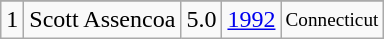<table class="wikitable">
<tr>
</tr>
<tr>
<td>1</td>
<td>Scott Assencoa</td>
<td>5.0</td>
<td><a href='#'>1992</a></td>
<td style="font-size:80%;">Connecticut</td>
</tr>
</table>
